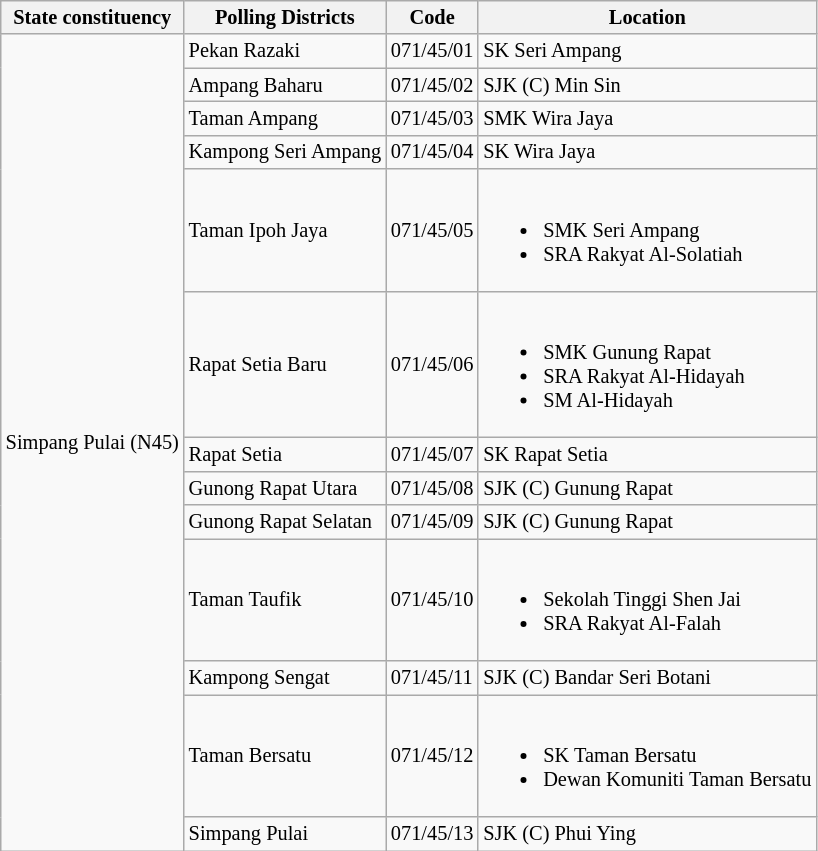<table class="wikitable sortable mw-collapsible" style="white-space:nowrap;font-size:85%">
<tr>
<th>State constituency</th>
<th>Polling Districts</th>
<th>Code</th>
<th>Location</th>
</tr>
<tr>
<td rowspan="13">Simpang Pulai (N45)</td>
<td>Pekan Razaki</td>
<td>071/45/01</td>
<td>SK Seri Ampang</td>
</tr>
<tr>
<td>Ampang Baharu</td>
<td>071/45/02</td>
<td>SJK (C) Min Sin</td>
</tr>
<tr>
<td>Taman Ampang</td>
<td>071/45/03</td>
<td>SMK Wira Jaya</td>
</tr>
<tr>
<td>Kampong Seri Ampang</td>
<td>071/45/04</td>
<td>SK Wira Jaya</td>
</tr>
<tr>
<td>Taman Ipoh Jaya</td>
<td>071/45/05</td>
<td><br><ul><li>SMK Seri Ampang</li><li>SRA Rakyat Al-Solatiah</li></ul></td>
</tr>
<tr>
<td>Rapat Setia Baru</td>
<td>071/45/06</td>
<td><br><ul><li>SMK Gunung Rapat</li><li>SRA Rakyat Al-Hidayah</li><li>SM Al-Hidayah</li></ul></td>
</tr>
<tr>
<td>Rapat Setia</td>
<td>071/45/07</td>
<td>SK Rapat Setia</td>
</tr>
<tr>
<td>Gunong Rapat Utara</td>
<td>071/45/08</td>
<td>SJK (C) Gunung Rapat</td>
</tr>
<tr>
<td>Gunong Rapat Selatan</td>
<td>071/45/09</td>
<td>SJK (C) Gunung Rapat</td>
</tr>
<tr>
<td>Taman Taufik</td>
<td>071/45/10</td>
<td><br><ul><li>Sekolah Tinggi Shen Jai</li><li>SRA Rakyat Al-Falah</li></ul></td>
</tr>
<tr>
<td>Kampong Sengat</td>
<td>071/45/11</td>
<td>SJK (C) Bandar Seri Botani</td>
</tr>
<tr>
<td>Taman Bersatu</td>
<td>071/45/12</td>
<td><br><ul><li>SK Taman Bersatu</li><li>Dewan Komuniti Taman Bersatu</li></ul></td>
</tr>
<tr>
<td>Simpang Pulai</td>
<td>071/45/13</td>
<td>SJK (C) Phui Ying</td>
</tr>
</table>
